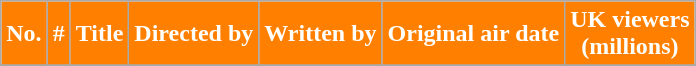<table class="wikitable plainrowheaders">
<tr style="color:white">
<th style="background: #FF8000;">No.</th>
<th style="background: #FF8000;">#</th>
<th style="background: #FF8000;">Title</th>
<th style="background: #FF8000;">Directed by</th>
<th style="background: #FF8000;">Written by</th>
<th style="background: #FF8000;">Original air date</th>
<th style="background: #FF8000;">UK viewers<br>(millions)</th>
</tr>
<tr>
</tr>
</table>
